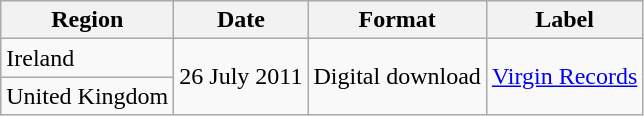<table class=wikitable>
<tr>
<th>Region</th>
<th>Date</th>
<th>Format</th>
<th>Label</th>
</tr>
<tr>
<td>Ireland</td>
<td rowspan="2">26 July 2011</td>
<td rowspan="2">Digital download</td>
<td rowspan="2"><a href='#'>Virgin Records</a></td>
</tr>
<tr>
<td>United Kingdom</td>
</tr>
</table>
